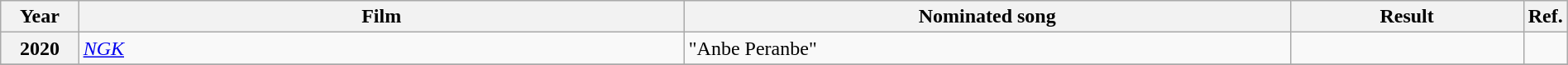<table class="wikitable plainrowheaders" width="100%" textcolor:#000;">
<tr>
<th scope="col" width=5%><strong>Year</strong></th>
<th scope="col" width=39%><strong>Film</strong></th>
<th scope="col" width=39%><strong>Nominated song</strong></th>
<th scope="col" width=15%><strong>Result</strong></th>
<th scope="col" width=2%><strong>Ref.</strong></th>
</tr>
<tr>
<th scope="row">2020</th>
<td><em><a href='#'>NGK</a></em></td>
<td>"Anbe Peranbe"</td>
<td></td>
<td></td>
</tr>
<tr>
</tr>
</table>
